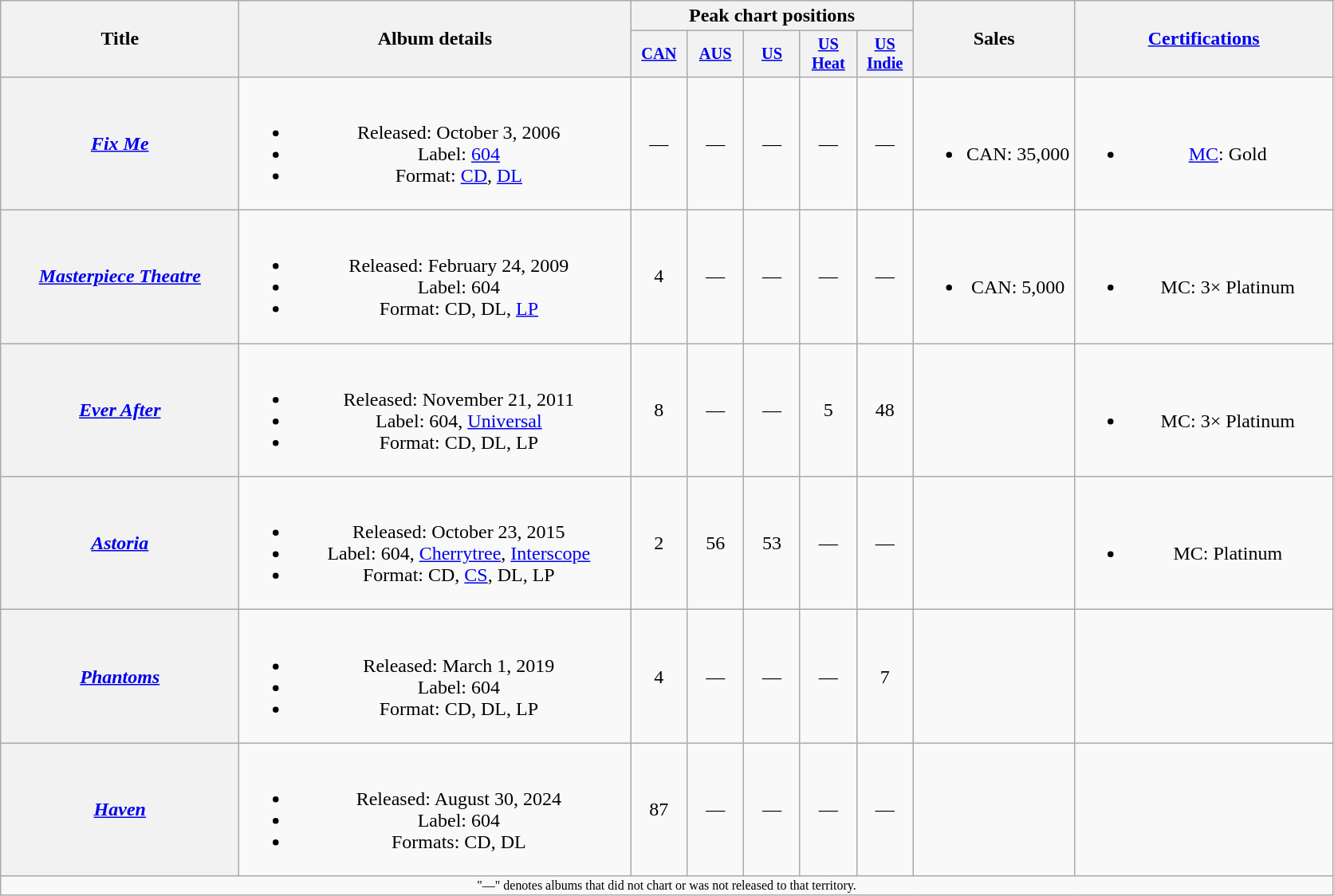<table class="wikitable plainrowheaders" style="text-align:center;" border="1">
<tr>
<th scope="col" rowspan="2" style="width:12em;">Title</th>
<th scope="col" rowspan="2" style="width:20em;">Album details</th>
<th scope="col" colspan="5">Peak chart positions</th>
<th scope="col" rowspan="2" style="width:8em;">Sales</th>
<th scope="col" rowspan="2" style="width:13em;"><a href='#'>Certifications</a></th>
</tr>
<tr>
<th scope="col" style="width:3em;font-size:85%;"><a href='#'>CAN</a><br></th>
<th scope="col" style="width:3em;font-size:85%;"><a href='#'>AUS</a><br></th>
<th scope="col" style="width:3em;font-size:85%;"><a href='#'>US</a><br></th>
<th scope="col" style="width:3em;font-size:85%;"><a href='#'>US<br>Heat</a><br></th>
<th scope="col" style="width:3em;font-size:85%;"><a href='#'>US<br>Indie</a><br></th>
</tr>
<tr>
<th scope="row"><em><a href='#'>Fix Me</a></em></th>
<td><br><ul><li>Released: October 3, 2006</li><li>Label: <a href='#'>604</a></li><li>Format: <a href='#'>CD</a>, <a href='#'>DL</a></li></ul></td>
<td>—</td>
<td>—</td>
<td>—</td>
<td>—</td>
<td>—</td>
<td><br><ul><li>CAN: 35,000</li></ul></td>
<td><br><ul><li><a href='#'>MC</a>: Gold</li></ul></td>
</tr>
<tr>
<th scope="row"><em><a href='#'>Masterpiece Theatre</a></em></th>
<td><br><ul><li>Released: February 24, 2009</li><li>Label: 604</li><li>Format: CD, DL, <a href='#'>LP</a></li></ul></td>
<td>4</td>
<td>—</td>
<td>—</td>
<td>—</td>
<td>—</td>
<td><br><ul><li>CAN: 5,000</li></ul></td>
<td><br><ul><li>MC: 3× Platinum</li></ul></td>
</tr>
<tr>
<th scope="row"><em><a href='#'>Ever After</a></em></th>
<td><br><ul><li>Released: November 21, 2011</li><li>Label: 604, <a href='#'>Universal</a></li><li>Format: CD, DL, LP</li></ul></td>
<td>8</td>
<td>—</td>
<td>—</td>
<td>5</td>
<td>48</td>
<td></td>
<td><br><ul><li>MC: 3× Platinum</li></ul></td>
</tr>
<tr>
<th scope="row"><em><a href='#'>Astoria</a></em></th>
<td><br><ul><li>Released: October 23, 2015</li><li>Label: 604, <a href='#'>Cherrytree</a>, <a href='#'>Interscope</a></li><li>Format: CD, <a href='#'>CS</a>, DL, LP</li></ul></td>
<td>2</td>
<td>56</td>
<td>53</td>
<td>—</td>
<td>—</td>
<td></td>
<td><br><ul><li>MC: Platinum</li></ul></td>
</tr>
<tr>
<th scope="row"><em><a href='#'>Phantoms</a></em></th>
<td><br><ul><li>Released: March 1, 2019</li><li>Label: 604</li><li>Format: CD, DL, LP</li></ul></td>
<td>4</td>
<td>—</td>
<td>—</td>
<td>—</td>
<td>7</td>
<td></td>
<td></td>
</tr>
<tr>
<th scope="row"><em><a href='#'>Haven</a></em></th>
<td><br><ul><li>Released: August 30, 2024</li><li>Label: 604</li><li>Formats: CD, DL</li></ul></td>
<td>87</td>
<td>—</td>
<td>—</td>
<td>—</td>
<td>—</td>
<td></td>
</tr>
<tr>
<td colspan="10" style=font-size:8pt>"—" denotes albums that did not chart or was not released to that territory.</td>
</tr>
</table>
